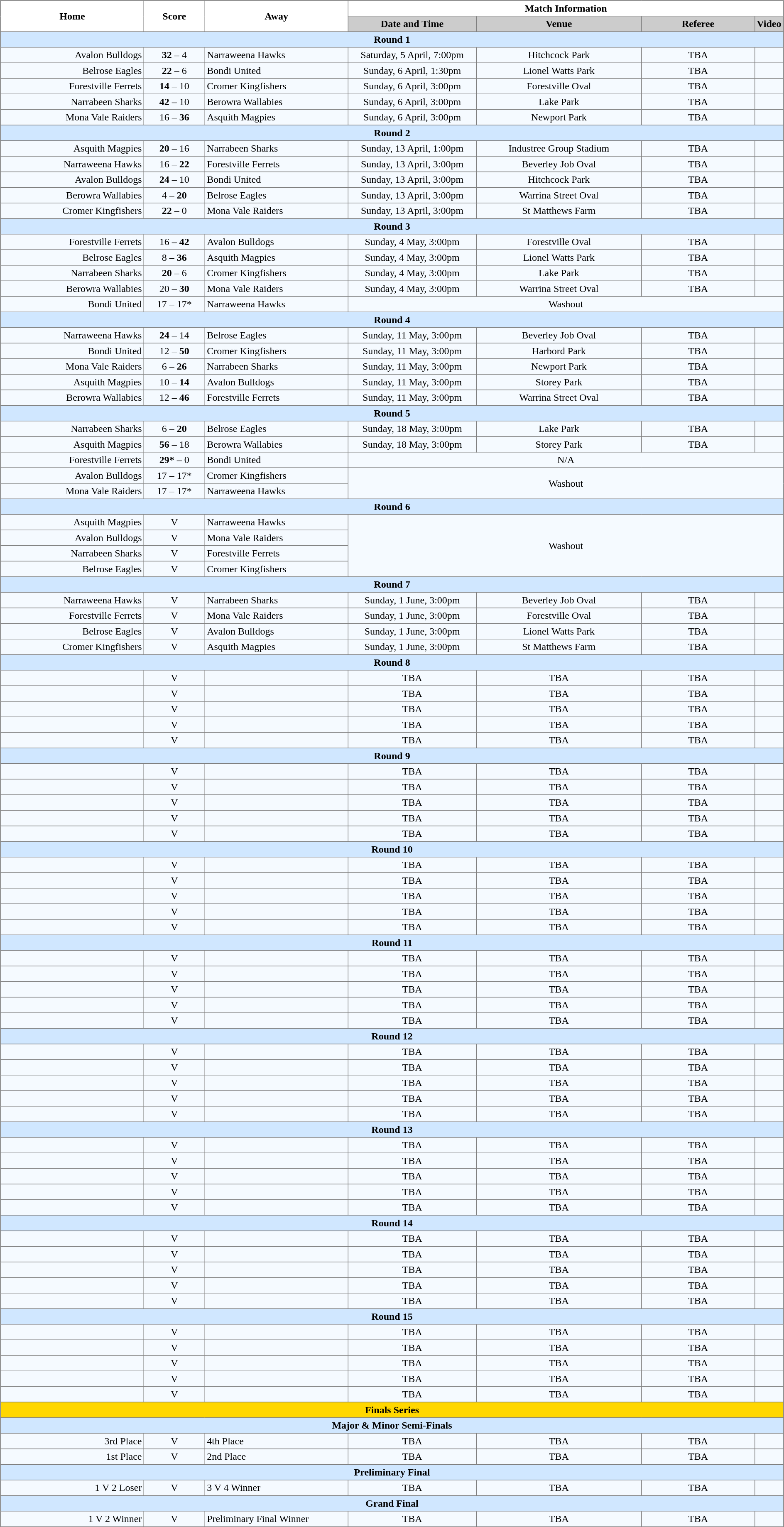<table class="mw-collapsible mw-collapsed" width="100%">
<tr>
<td valign="left" width="25%"><br><table border="1" cellpadding="3" cellspacing="0" width="100%" style="border-collapse:collapse;  text-align:center;">
<tr>
<th rowspan="2" width="19%">Home</th>
<th rowspan="2" width="8%">Score</th>
<th rowspan="2" width="19%">Away</th>
<th colspan="4">Match Information</th>
</tr>
<tr bgcolor="#CCCCCC">
<th width="17%">Date and Time</th>
<th width="22%">Venue</th>
<th width="50%">Referee</th>
<th>Video</th>
</tr>
<tr style="background:#d0e7ff;">
<td colspan="7"><strong>Round 1</strong></td>
</tr>
<tr style="text-align:center; background:#f5faff;">
<td align="right">Avalon Bulldogs </td>
<td><strong>32</strong> – 4</td>
<td align="left"> Narraweena Hawks</td>
<td>Saturday, 5 April, 7:00pm</td>
<td>Hitchcock Park</td>
<td>TBA</td>
<td></td>
</tr>
<tr style="text-align:center; background:#f5faff;">
<td align="right">Belrose Eagles </td>
<td><strong>22</strong> – 6</td>
<td align="left"> Bondi United</td>
<td>Sunday, 6 April, 1:30pm</td>
<td>Lionel Watts Park</td>
<td>TBA</td>
<td></td>
</tr>
<tr style="text-align:center; background:#f5faff;">
<td align="right">Forestville Ferrets </td>
<td><strong>14</strong> – 10</td>
<td align="left"> Cromer Kingfishers</td>
<td>Sunday, 6 April, 3:00pm</td>
<td>Forestville Oval</td>
<td>TBA</td>
<td></td>
</tr>
<tr style="text-align:center; background:#f5faff;">
<td align="right">Narrabeen Sharks </td>
<td><strong>42</strong> – 10</td>
<td align="left"> Berowra Wallabies</td>
<td>Sunday, 6 April, 3:00pm</td>
<td>Lake Park</td>
<td>TBA</td>
<td></td>
</tr>
<tr style="text-align:center; background:#f5faff;">
<td align="right">Mona Vale Raiders </td>
<td>16 – <strong>36</strong></td>
<td align="left"> Asquith Magpies</td>
<td>Sunday, 6 April, 3:00pm</td>
<td>Newport Park</td>
<td>TBA</td>
<td></td>
</tr>
<tr style="background:#d0e7ff;">
<td colspan="7"><strong>Round 2</strong></td>
</tr>
<tr style="text-align:center; background:#f5faff;">
<td align="right">Asquith Magpies </td>
<td><strong>20</strong> – 16</td>
<td align="left"> Narrabeen Sharks</td>
<td>Sunday, 13 April, 1:00pm</td>
<td>Industree Group Stadium</td>
<td>TBA</td>
<td></td>
</tr>
<tr style="text-align:center; background:#f5faff;">
<td align="right">Narraweena Hawks </td>
<td>16 – <strong>22</strong></td>
<td align="left"> Forestville Ferrets</td>
<td>Sunday, 13 April, 3:00pm</td>
<td>Beverley Job Oval</td>
<td>TBA</td>
<td></td>
</tr>
<tr style="text-align:center; background:#f5faff;">
<td align="right">Avalon Bulldogs </td>
<td><strong>24</strong> – 10</td>
<td align="left"> Bondi United</td>
<td>Sunday, 13 April, 3:00pm</td>
<td>Hitchcock Park</td>
<td>TBA</td>
<td></td>
</tr>
<tr style="text-align:center; background:#f5faff;">
<td align="right">Berowra Wallabies </td>
<td>4 – <strong>20</strong></td>
<td align="left"> Belrose Eagles</td>
<td>Sunday, 13 April, 3:00pm</td>
<td>Warrina Street Oval</td>
<td>TBA</td>
<td></td>
</tr>
<tr style="text-align:center; background:#f5faff;">
<td align="right">Cromer Kingfishers </td>
<td><strong>22</strong> – 0</td>
<td align="left"> Mona Vale Raiders</td>
<td>Sunday, 13 April, 3:00pm</td>
<td>St Matthews Farm</td>
<td>TBA</td>
<td></td>
</tr>
<tr style="background:#d0e7ff;">
<td colspan="7"><strong>Round 3</strong></td>
</tr>
<tr style="text-align:center; background:#f5faff;">
<td align="right">Forestville Ferrets </td>
<td>16 – <strong>42</strong></td>
<td align="left"> Avalon Bulldogs</td>
<td>Sunday, 4 May, 3:00pm</td>
<td>Forestville Oval</td>
<td>TBA</td>
<td></td>
</tr>
<tr style="text-align:center; background:#f5faff;">
<td align="right">Belrose Eagles </td>
<td>8 – <strong>36</strong></td>
<td align="left"> Asquith Magpies</td>
<td>Sunday, 4 May, 3:00pm</td>
<td>Lionel Watts Park</td>
<td>TBA</td>
<td></td>
</tr>
<tr style="text-align:center; background:#f5faff;">
<td align="right">Narrabeen Sharks </td>
<td><strong>20</strong> – 6</td>
<td align="left"> Cromer Kingfishers</td>
<td>Sunday, 4 May, 3:00pm</td>
<td>Lake Park</td>
<td>TBA</td>
<td></td>
</tr>
<tr style="text-align:center; background:#f5faff;">
<td align="right">Berowra Wallabies </td>
<td>20 – <strong>30</strong></td>
<td align="left"> Mona Vale Raiders</td>
<td>Sunday, 4 May, 3:00pm</td>
<td>Warrina Street Oval</td>
<td>TBA</td>
<td></td>
</tr>
<tr style="text-align:center; background:#f5faff;">
<td align="right">Bondi United </td>
<td>17 – 17*</td>
<td align="left"> Narraweena Hawks</td>
<td colspan="4">Washout</td>
</tr>
<tr style="background:#d0e7ff;">
<td colspan="7"><strong>Round 4</strong></td>
</tr>
<tr style="text-align:center; background:#f5faff;">
<td align="right">Narraweena Hawks </td>
<td><strong>24</strong> – 14</td>
<td align="left"> Belrose Eagles</td>
<td>Sunday, 11 May, 3:00pm</td>
<td>Beverley Job Oval</td>
<td>TBA</td>
<td></td>
</tr>
<tr style="text-align:center; background:#f5faff;">
<td align="right">Bondi United </td>
<td>12 – <strong>50</strong></td>
<td align="left"> Cromer Kingfishers</td>
<td>Sunday, 11 May, 3:00pm</td>
<td>Harbord Park</td>
<td>TBA</td>
<td></td>
</tr>
<tr style="text-align:center; background:#f5faff;">
<td align="right">Mona Vale Raiders </td>
<td>6 – <strong>26</strong></td>
<td align="left"> Narrabeen Sharks</td>
<td>Sunday, 11 May, 3:00pm</td>
<td>Newport Park</td>
<td>TBA</td>
<td></td>
</tr>
<tr style="text-align:center; background:#f5faff;">
<td align="right">Asquith Magpies </td>
<td>10 – <strong>14</strong></td>
<td align="left"> Avalon Bulldogs</td>
<td>Sunday, 11 May, 3:00pm</td>
<td>Storey Park</td>
<td>TBA</td>
<td></td>
</tr>
<tr style="text-align:center; background:#f5faff;">
<td align="right">Berowra Wallabies </td>
<td>12 – <strong>46</strong></td>
<td align="left"> Forestville Ferrets</td>
<td>Sunday, 11 May, 3:00pm</td>
<td>Warrina Street Oval</td>
<td>TBA</td>
<td></td>
</tr>
<tr style="background:#d0e7ff;">
<td colspan="7"><strong>Round 5</strong></td>
</tr>
<tr style="text-align:center; background:#f5faff;">
<td align="right">Narrabeen Sharks </td>
<td>6 – <strong>20</strong></td>
<td align="left"> Belrose Eagles</td>
<td>Sunday, 18 May, 3:00pm</td>
<td>Lake Park</td>
<td>TBA</td>
<td></td>
</tr>
<tr style="text-align:center; background:#f5faff;">
<td align="right">Asquith Magpies </td>
<td><strong>56</strong> – 18</td>
<td align="left"> Berowra Wallabies</td>
<td>Sunday, 18 May, 3:00pm</td>
<td>Storey Park</td>
<td>TBA</td>
<td></td>
</tr>
<tr style="text-align:center; background:#f5faff;">
<td align="right">Forestville Ferrets </td>
<td><strong>29*</strong> – 0</td>
<td align="left"> Bondi United</td>
<td colspan="4">N/A</td>
</tr>
<tr style="text-align:center; background:#f5faff;">
<td align="right">Avalon Bulldogs </td>
<td>17 – 17*</td>
<td align="left"> Cromer Kingfishers</td>
<td colspan="4" rowspan="2">Washout</td>
</tr>
<tr style="text-align:center; background:#f5faff;">
<td align="right">Mona Vale Raiders </td>
<td>17 – 17*</td>
<td align="left"> Narraweena Hawks</td>
</tr>
<tr style="background:#d0e7ff;">
<td colspan="7"><strong>Round 6</strong></td>
</tr>
<tr style="text-align:center; background:#f5faff;">
<td align="right">Asquith Magpies </td>
<td>V</td>
<td align="left"> Narraweena Hawks</td>
<td colspan="4" rowspan="4">Washout</td>
</tr>
<tr style="text-align:center; background:#f5faff;">
<td align="right">Avalon Bulldogs </td>
<td>V</td>
<td align="left"> Mona Vale Raiders</td>
</tr>
<tr style="text-align:center; background:#f5faff;">
<td align="right">Narrabeen Sharks </td>
<td>V</td>
<td align="left"> Forestville Ferrets</td>
</tr>
<tr style="text-align:center; background:#f5faff;">
<td align="right">Belrose Eagles </td>
<td>V</td>
<td align="left"> Cromer Kingfishers</td>
</tr>
<tr style="background:#d0e7ff;">
<td colspan="7"><strong>Round 7</strong></td>
</tr>
<tr style="text-align:center; background:#f5faff;">
<td align="right">Narraweena Hawks </td>
<td>V</td>
<td align="left"> Narrabeen Sharks</td>
<td>Sunday, 1 June, 3:00pm</td>
<td>Beverley Job Oval</td>
<td>TBA</td>
<td></td>
</tr>
<tr style="text-align:center; background:#f5faff;">
<td align="right">Forestville Ferrets </td>
<td>V</td>
<td align="left"> Mona Vale Raiders</td>
<td>Sunday, 1 June, 3:00pm</td>
<td>Forestville Oval</td>
<td>TBA</td>
<td></td>
</tr>
<tr style="text-align:center; background:#f5faff;">
<td align="right">Belrose Eagles </td>
<td>V</td>
<td align="left"> Avalon Bulldogs</td>
<td>Sunday, 1 June, 3:00pm</td>
<td>Lionel Watts Park</td>
<td>TBA</td>
<td></td>
</tr>
<tr style="text-align:center; background:#f5faff;">
<td align="right">Cromer Kingfishers </td>
<td>V</td>
<td align="left"> Asquith Magpies</td>
<td>Sunday, 1 June, 3:00pm</td>
<td>St Matthews Farm</td>
<td>TBA</td>
<td></td>
</tr>
<tr style="background:#d0e7ff;">
<td colspan="7"><strong>Round 8</strong></td>
</tr>
<tr style="text-align:center; background:#f5faff;">
<td align="right"></td>
<td>V</td>
<td align="left"></td>
<td>TBA</td>
<td>TBA</td>
<td>TBA</td>
<td></td>
</tr>
<tr style="text-align:center; background:#f5faff;">
<td align="right"></td>
<td>V</td>
<td align="left"></td>
<td>TBA</td>
<td>TBA</td>
<td>TBA</td>
<td></td>
</tr>
<tr style="text-align:center; background:#f5faff;">
<td align="right"></td>
<td>V</td>
<td align="left"></td>
<td>TBA</td>
<td>TBA</td>
<td>TBA</td>
<td></td>
</tr>
<tr style="text-align:center; background:#f5faff;">
<td align="right"></td>
<td>V</td>
<td align="left"></td>
<td>TBA</td>
<td>TBA</td>
<td>TBA</td>
<td></td>
</tr>
<tr style="text-align:center; background:#f5faff;">
<td align="right"></td>
<td>V</td>
<td align="left"></td>
<td>TBA</td>
<td>TBA</td>
<td>TBA</td>
<td></td>
</tr>
<tr style="background:#d0e7ff;">
<td colspan="7"><strong>Round 9</strong></td>
</tr>
<tr style="text-align:center; background:#f5faff;">
<td align="right"></td>
<td>V</td>
<td align="left"></td>
<td>TBA</td>
<td>TBA</td>
<td>TBA</td>
<td></td>
</tr>
<tr style="text-align:center; background:#f5faff;">
<td align="right"></td>
<td>V</td>
<td align="left"></td>
<td>TBA</td>
<td>TBA</td>
<td>TBA</td>
<td></td>
</tr>
<tr style="text-align:center; background:#f5faff;">
<td align="right"></td>
<td>V</td>
<td align="left"></td>
<td>TBA</td>
<td>TBA</td>
<td>TBA</td>
<td></td>
</tr>
<tr style="text-align:center; background:#f5faff;">
<td align="right"></td>
<td>V</td>
<td align="left"></td>
<td>TBA</td>
<td>TBA</td>
<td>TBA</td>
<td></td>
</tr>
<tr style="text-align:center; background:#f5faff;">
<td align="right"></td>
<td>V</td>
<td align="left"></td>
<td>TBA</td>
<td>TBA</td>
<td>TBA</td>
<td></td>
</tr>
<tr style="background:#d0e7ff;">
<td colspan="7"><strong>Round 10</strong></td>
</tr>
<tr style="text-align:center; background:#f5faff;">
<td align="right"></td>
<td>V</td>
<td align="left"></td>
<td>TBA</td>
<td>TBA</td>
<td>TBA</td>
<td></td>
</tr>
<tr style="text-align:center; background:#f5faff;">
<td align="right"></td>
<td>V</td>
<td align="left"></td>
<td>TBA</td>
<td>TBA</td>
<td>TBA</td>
<td></td>
</tr>
<tr style="text-align:center; background:#f5faff;">
<td align="right"></td>
<td>V</td>
<td align="left"></td>
<td>TBA</td>
<td>TBA</td>
<td>TBA</td>
<td></td>
</tr>
<tr style="text-align:center; background:#f5faff;">
<td align="right"></td>
<td>V</td>
<td align="left"></td>
<td>TBA</td>
<td>TBA</td>
<td>TBA</td>
<td></td>
</tr>
<tr style="text-align:center; background:#f5faff;">
<td align="right"></td>
<td>V</td>
<td align="left"></td>
<td>TBA</td>
<td>TBA</td>
<td>TBA</td>
<td></td>
</tr>
<tr style="background:#d0e7ff;">
<td colspan="7"><strong>Round 11</strong></td>
</tr>
<tr style="text-align:center; background:#f5faff;">
<td align="right"></td>
<td>V</td>
<td align="left"></td>
<td>TBA</td>
<td>TBA</td>
<td>TBA</td>
<td></td>
</tr>
<tr style="text-align:center; background:#f5faff;">
<td align="right"></td>
<td>V</td>
<td align="left"></td>
<td>TBA</td>
<td>TBA</td>
<td>TBA</td>
<td></td>
</tr>
<tr style="text-align:center; background:#f5faff;">
<td align="right"></td>
<td>V</td>
<td align="left"></td>
<td>TBA</td>
<td>TBA</td>
<td>TBA</td>
<td></td>
</tr>
<tr style="text-align:center; background:#f5faff;">
<td align="right"></td>
<td>V</td>
<td align="left"></td>
<td>TBA</td>
<td>TBA</td>
<td>TBA</td>
<td></td>
</tr>
<tr style="text-align:center; background:#f5faff;">
<td align="right"></td>
<td>V</td>
<td align="left"></td>
<td>TBA</td>
<td>TBA</td>
<td>TBA</td>
<td></td>
</tr>
<tr style="background:#d0e7ff;">
<td colspan="7"><strong>Round 12</strong></td>
</tr>
<tr style="text-align:center; background:#f5faff;">
<td align="right"></td>
<td>V</td>
<td align="left"></td>
<td>TBA</td>
<td>TBA</td>
<td>TBA</td>
<td></td>
</tr>
<tr style="text-align:center; background:#f5faff;">
<td align="right"></td>
<td>V</td>
<td align="left"></td>
<td>TBA</td>
<td>TBA</td>
<td>TBA</td>
<td></td>
</tr>
<tr style="text-align:center; background:#f5faff;">
<td align="right"></td>
<td>V</td>
<td align="left"></td>
<td>TBA</td>
<td>TBA</td>
<td>TBA</td>
<td></td>
</tr>
<tr style="text-align:center; background:#f5faff;">
<td align="right"></td>
<td>V</td>
<td align="left"></td>
<td>TBA</td>
<td>TBA</td>
<td>TBA</td>
<td></td>
</tr>
<tr style="text-align:center; background:#f5faff;">
<td align="right"></td>
<td>V</td>
<td align="left"></td>
<td>TBA</td>
<td>TBA</td>
<td>TBA</td>
<td></td>
</tr>
<tr style="background:#d0e7ff;">
<td colspan="7"><strong>Round 13</strong></td>
</tr>
<tr style="text-align:center; background:#f5faff;">
<td align="right"></td>
<td>V</td>
<td align="left"></td>
<td>TBA</td>
<td>TBA</td>
<td>TBA</td>
<td></td>
</tr>
<tr style="text-align:center; background:#f5faff;">
<td align="right"></td>
<td>V</td>
<td align="left"></td>
<td>TBA</td>
<td>TBA</td>
<td>TBA</td>
<td></td>
</tr>
<tr style="text-align:center; background:#f5faff;">
<td align="right"></td>
<td>V</td>
<td align="left"></td>
<td>TBA</td>
<td>TBA</td>
<td>TBA</td>
<td></td>
</tr>
<tr style="text-align:center; background:#f5faff;">
<td align="right"></td>
<td>V</td>
<td align="left"></td>
<td>TBA</td>
<td>TBA</td>
<td>TBA</td>
<td></td>
</tr>
<tr style="text-align:center; background:#f5faff;">
<td align="right"></td>
<td>V</td>
<td align="left"></td>
<td>TBA</td>
<td>TBA</td>
<td>TBA</td>
<td></td>
</tr>
<tr style="background:#d0e7ff;">
<td colspan="7"><strong>Round 14</strong></td>
</tr>
<tr style="text-align:center; background:#f5faff;">
<td align="right"></td>
<td>V</td>
<td align="left"></td>
<td>TBA</td>
<td>TBA</td>
<td>TBA</td>
<td></td>
</tr>
<tr style="text-align:center; background:#f5faff;">
<td align="right"></td>
<td>V</td>
<td align="left"></td>
<td>TBA</td>
<td>TBA</td>
<td>TBA</td>
<td></td>
</tr>
<tr style="text-align:center; background:#f5faff;">
<td align="right"></td>
<td>V</td>
<td align="left"></td>
<td>TBA</td>
<td>TBA</td>
<td>TBA</td>
<td></td>
</tr>
<tr style="text-align:center; background:#f5faff;">
<td align="right"></td>
<td>V</td>
<td align="left"></td>
<td>TBA</td>
<td>TBA</td>
<td>TBA</td>
<td></td>
</tr>
<tr style="text-align:center; background:#f5faff;">
<td align="right"></td>
<td>V</td>
<td align="left"></td>
<td>TBA</td>
<td>TBA</td>
<td>TBA</td>
<td></td>
</tr>
<tr style="background:#d0e7ff;">
<td colspan="7"><strong>Round 15</strong></td>
</tr>
<tr style="text-align:center; background:#f5faff;">
<td align="right"></td>
<td>V</td>
<td align="left"></td>
<td>TBA</td>
<td>TBA</td>
<td>TBA</td>
<td></td>
</tr>
<tr style="text-align:center; background:#f5faff;">
<td align="right"></td>
<td>V</td>
<td align="left"></td>
<td>TBA</td>
<td>TBA</td>
<td>TBA</td>
<td></td>
</tr>
<tr style="text-align:center; background:#f5faff;">
<td align="right"></td>
<td>V</td>
<td align="left"></td>
<td>TBA</td>
<td>TBA</td>
<td>TBA</td>
<td></td>
</tr>
<tr style="text-align:center; background:#f5faff;">
<td align="right"></td>
<td>V</td>
<td align="left"></td>
<td>TBA</td>
<td>TBA</td>
<td>TBA</td>
<td></td>
</tr>
<tr style="text-align:center; background:#f5faff;">
<td align="right"></td>
<td>V</td>
<td align="left"></td>
<td>TBA</td>
<td>TBA</td>
<td>TBA</td>
<td></td>
</tr>
<tr style="background:#ffd700;">
<td colspan="7"><strong>Finals Series</strong></td>
</tr>
<tr style="background:#d0e7ff;">
<td colspan="7"><strong>Major & Minor Semi-Finals</strong></td>
</tr>
<tr style="text-align:center; background:#f5faff;">
<td align="right">3rd Place</td>
<td>V</td>
<td align="left">4th Place</td>
<td>TBA</td>
<td>TBA</td>
<td>TBA</td>
<td></td>
</tr>
<tr style="text-align:center; background:#f5faff;">
<td align="right">1st Place</td>
<td>V</td>
<td align="left">2nd Place</td>
<td>TBA</td>
<td>TBA</td>
<td>TBA</td>
<td></td>
</tr>
<tr style="background:#d0e7ff;">
<td colspan="7"><strong>Preliminary Final</strong></td>
</tr>
<tr style="text-align:center; background:#f5faff;">
<td align="right">1 V 2 Loser</td>
<td>V</td>
<td align="left">3 V 4 Winner</td>
<td>TBA</td>
<td>TBA</td>
<td>TBA</td>
<td></td>
</tr>
<tr style="background:#d0e7ff;">
<td colspan="7"><strong>Grand Final</strong></td>
</tr>
<tr style="text-align:center; background:#f5faff;">
<td align="right">1 V 2 Winner</td>
<td>V</td>
<td align="left">Preliminary Final Winner</td>
<td>TBA</td>
<td>TBA</td>
<td>TBA</td>
<td></td>
</tr>
</table>
</td>
</tr>
<tr>
</tr>
</table>
